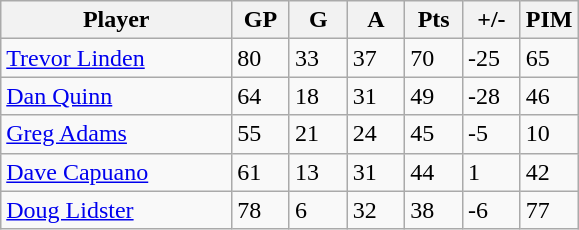<table class="wikitable">
<tr>
<th bgcolor="#DDDDFF" width="40%">Player</th>
<th bgcolor="#DDDDFF" width="10%">GP</th>
<th bgcolor="#DDDDFF" width="10%">G</th>
<th bgcolor="#DDDDFF" width="10%">A</th>
<th bgcolor="#DDDDFF" width="10%">Pts</th>
<th bgcolor="#DDDDFF" width="10%">+/-</th>
<th bgcolor="#DDDDFF" width="10%">PIM</th>
</tr>
<tr>
<td><a href='#'>Trevor Linden</a></td>
<td>80</td>
<td>33</td>
<td>37</td>
<td>70</td>
<td>-25</td>
<td>65</td>
</tr>
<tr>
<td><a href='#'>Dan Quinn</a></td>
<td>64</td>
<td>18</td>
<td>31</td>
<td>49</td>
<td>-28</td>
<td>46</td>
</tr>
<tr>
<td><a href='#'>Greg Adams</a></td>
<td>55</td>
<td>21</td>
<td>24</td>
<td>45</td>
<td>-5</td>
<td>10</td>
</tr>
<tr>
<td><a href='#'>Dave Capuano</a></td>
<td>61</td>
<td>13</td>
<td>31</td>
<td>44</td>
<td>1</td>
<td>42</td>
</tr>
<tr>
<td><a href='#'>Doug Lidster</a></td>
<td>78</td>
<td>6</td>
<td>32</td>
<td>38</td>
<td>-6</td>
<td>77</td>
</tr>
</table>
